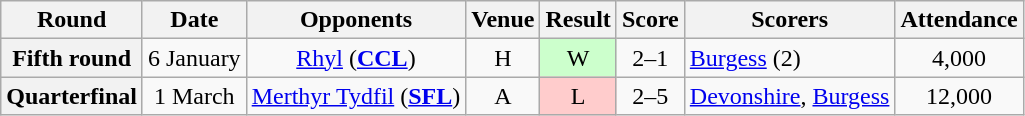<table class="wikitable" style="text-align:center">
<tr>
<th>Round</th>
<th>Date</th>
<th>Opponents</th>
<th>Venue</th>
<th>Result</th>
<th>Score</th>
<th>Scorers</th>
<th>Attendance</th>
</tr>
<tr>
<th>Fifth round</th>
<td>6 January</td>
<td><a href='#'>Rhyl</a> (<strong><a href='#'>CCL</a></strong>)</td>
<td>H</td>
<td style="background-color:#CCFFCC">W</td>
<td>2–1</td>
<td align="left"><a href='#'>Burgess</a> (2)</td>
<td>4,000</td>
</tr>
<tr>
<th>Quarterfinal</th>
<td>1 March</td>
<td><a href='#'>Merthyr Tydfil</a> (<strong><a href='#'>SFL</a></strong>)</td>
<td>A</td>
<td style="background-color:#FFCCCC">L</td>
<td>2–5</td>
<td align="left"><a href='#'>Devonshire</a>, <a href='#'>Burgess</a></td>
<td>12,000</td>
</tr>
</table>
